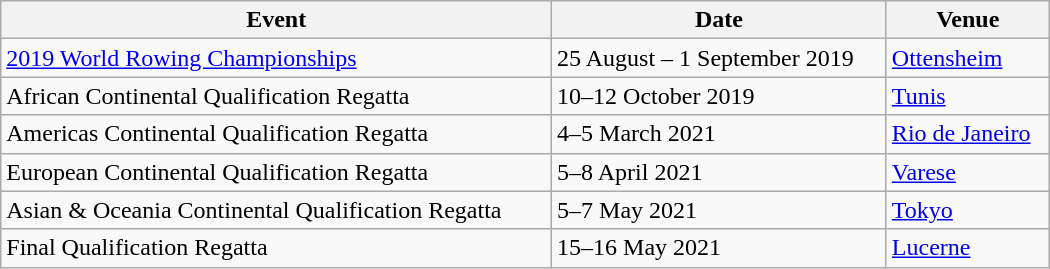<table class="wikitable" width=700>
<tr>
<th>Event</th>
<th>Date</th>
<th>Venue</th>
</tr>
<tr>
<td><a href='#'>2019 World Rowing Championships</a></td>
<td>25 August – 1 September 2019</td>
<td> <a href='#'>Ottensheim</a></td>
</tr>
<tr>
<td>African Continental Qualification Regatta</td>
<td>10–12 October 2019</td>
<td> <a href='#'>Tunis</a></td>
</tr>
<tr>
<td>Americas Continental Qualification Regatta</td>
<td>4–5 March 2021</td>
<td> <a href='#'>Rio de Janeiro</a></td>
</tr>
<tr>
<td>European Continental Qualification Regatta</td>
<td>5–8 April 2021</td>
<td> <a href='#'>Varese</a></td>
</tr>
<tr>
<td>Asian & Oceania Continental Qualification Regatta</td>
<td>5–7 May 2021</td>
<td> <a href='#'>Tokyo</a></td>
</tr>
<tr>
<td>Final Qualification Regatta</td>
<td>15–16 May 2021</td>
<td> <a href='#'>Lucerne</a></td>
</tr>
</table>
